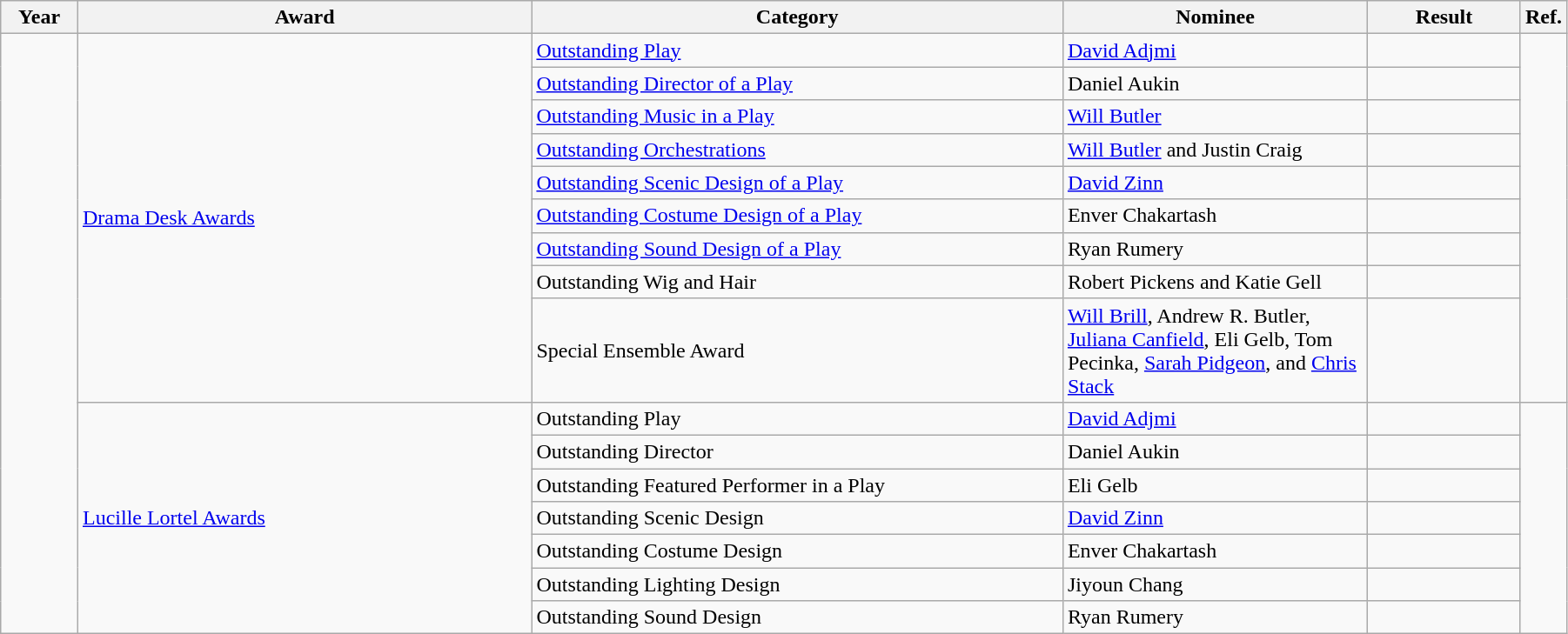<table class="wikitable" width="95%">
<tr>
<th width="5%">Year</th>
<th width="30%">Award</th>
<th width="35%">Category</th>
<th width="20%">Nominee</th>
<th width="10%">Result</th>
<th class=unsortable>Ref.</th>
</tr>
<tr>
<td rowspan="20" align="center"></td>
<td rowspan=9><a href='#'>Drama Desk Awards</a></td>
<td><a href='#'>Outstanding Play</a></td>
<td><a href='#'>David Adjmi</a></td>
<td></td>
<td rowspan=9></td>
</tr>
<tr>
<td><a href='#'>Outstanding Director of a Play</a></td>
<td>Daniel Aukin</td>
<td></td>
</tr>
<tr>
<td><a href='#'>Outstanding Music in a Play</a></td>
<td><a href='#'>Will Butler</a></td>
<td></td>
</tr>
<tr>
<td><a href='#'>Outstanding Orchestrations</a></td>
<td><a href='#'>Will Butler</a> and Justin Craig</td>
<td></td>
</tr>
<tr>
<td><a href='#'>Outstanding Scenic Design of a Play</a></td>
<td><a href='#'>David Zinn</a></td>
<td></td>
</tr>
<tr>
<td><a href='#'>Outstanding Costume Design of a Play</a></td>
<td>Enver Chakartash</td>
<td></td>
</tr>
<tr>
<td><a href='#'>Outstanding Sound Design of a Play</a></td>
<td>Ryan Rumery</td>
<td></td>
</tr>
<tr>
<td>Outstanding Wig and Hair</td>
<td>Robert Pickens and Katie Gell</td>
<td></td>
</tr>
<tr>
<td>Special Ensemble Award</td>
<td><a href='#'>Will Brill</a>, Andrew R. Butler, <a href='#'>Juliana Canfield</a>, Eli Gelb, Tom Pecinka, <a href='#'>Sarah Pidgeon</a>, and <a href='#'>Chris Stack</a></td>
<td></td>
</tr>
<tr>
<td rowspan="7"><a href='#'>Lucille Lortel Awards</a></td>
<td>Outstanding Play</td>
<td><a href='#'>David Adjmi</a></td>
<td></td>
<td rowspan=7> <br> </td>
</tr>
<tr>
<td>Outstanding Director</td>
<td>Daniel Aukin</td>
<td></td>
</tr>
<tr>
<td>Outstanding Featured Performer in a Play</td>
<td>Eli Gelb</td>
<td></td>
</tr>
<tr>
<td>Outstanding Scenic Design</td>
<td><a href='#'>David Zinn</a></td>
<td></td>
</tr>
<tr>
<td>Outstanding Costume Design</td>
<td>Enver Chakartash</td>
<td></td>
</tr>
<tr>
<td>Outstanding Lighting Design</td>
<td>Jiyoun Chang</td>
<td></td>
</tr>
<tr>
<td>Outstanding Sound Design</td>
<td>Ryan Rumery</td>
<td></td>
</tr>
</table>
